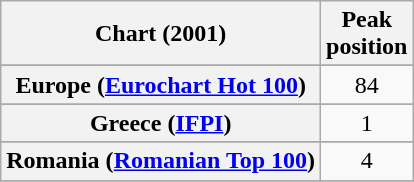<table class="wikitable sortable plainrowheaders">
<tr>
<th>Chart (2001)</th>
<th>Peak<br> position</th>
</tr>
<tr>
</tr>
<tr>
<th scope="row">Europe (<a href='#'>Eurochart Hot 100</a>)</th>
<td align="center">84</td>
</tr>
<tr>
</tr>
<tr>
<th scope="row">Greece (<a href='#'>IFPI</a>)</th>
<td align="center">1</td>
</tr>
<tr>
</tr>
<tr>
<th scope="row">Romania (<a href='#'>Romanian Top 100</a>)</th>
<td align="center">4</td>
</tr>
<tr>
</tr>
<tr>
</tr>
</table>
